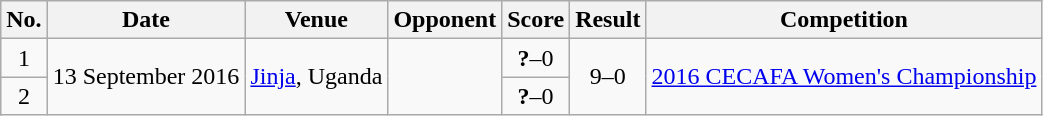<table class="wikitable">
<tr>
<th>No.</th>
<th>Date</th>
<th>Venue</th>
<th>Opponent</th>
<th>Score</th>
<th>Result</th>
<th>Competition</th>
</tr>
<tr>
<td style="text-align:center;">1</td>
<td rowspan=2>13 September 2016</td>
<td rowspan=2><a href='#'>Jinja</a>, Uganda</td>
<td rowspan=2></td>
<td style="text-align:center;"><strong>?</strong>–0</td>
<td style="text-align:center;" rowspan=2>9–0</td>
<td rowspan=2><a href='#'>2016 CECAFA Women's Championship</a></td>
</tr>
<tr>
<td style="text-align:center;">2</td>
<td style="text-align:center;"><strong>?</strong>–0</td>
</tr>
</table>
